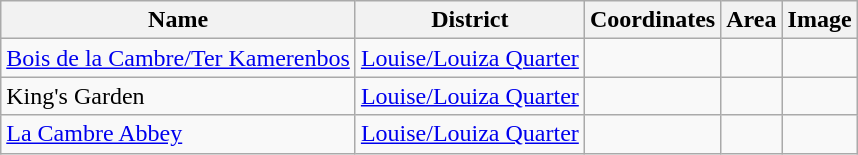<table class="wikitable sortable">
<tr>
<th>Name</th>
<th>District</th>
<th>Coordinates</th>
<th>Area</th>
<th>Image</th>
</tr>
<tr>
<td><a href='#'>Bois de la Cambre/Ter Kamerenbos</a></td>
<td><a href='#'>Louise/Louiza Quarter</a></td>
<td></td>
<td></td>
<td></td>
</tr>
<tr>
<td>King's Garden</td>
<td><a href='#'>Louise/Louiza Quarter</a></td>
<td></td>
<td></td>
<td></td>
</tr>
<tr>
<td><a href='#'>La Cambre Abbey</a></td>
<td><a href='#'>Louise/Louiza Quarter</a></td>
<td></td>
<td></td>
<td></td>
</tr>
</table>
